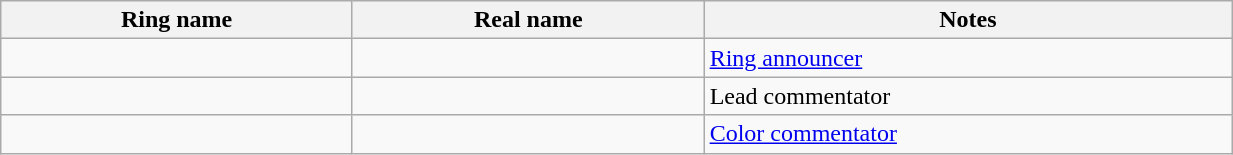<table class="wikitable sortable" align="left center" width="65%">
<tr>
<th width="20%">Ring name</th>
<th width="20%">Real name</th>
<th width="30%">Notes</th>
</tr>
<tr>
<td></td>
<td></td>
<td><a href='#'>Ring announcer</a></td>
</tr>
<tr>
<td></td>
<td></td>
<td>Lead commentator</td>
</tr>
<tr>
<td></td>
<td></td>
<td><a href='#'>Color commentator</a></td>
</tr>
</table>
